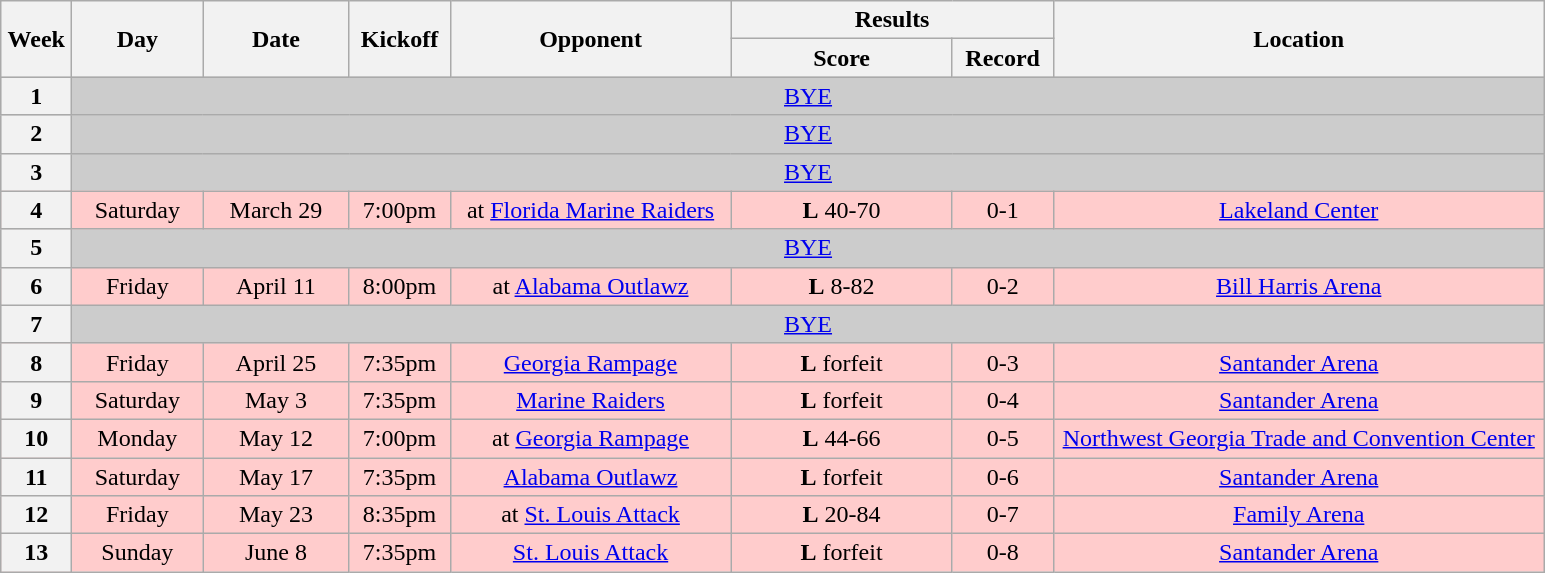<table class="wikitable">
<tr>
<th rowspan="2" width="40">Week</th>
<th rowspan="2" width="80">Day</th>
<th rowspan="2" width="90">Date</th>
<th rowspan="2" width="60">Kickoff</th>
<th rowspan="2" width="180">Opponent</th>
<th colspan="2" width="200">Results</th>
<th rowspan="2" width="320">Location</th>
</tr>
<tr>
<th width="140">Score</th>
<th width="60">Record</th>
</tr>
<tr align="center" bgcolor="#CCCCCC">
<th>1</th>
<td colSpan=7><a href='#'>BYE</a></td>
</tr>
<tr align="center" bgcolor="#CCCCCC">
<th>2</th>
<td colSpan=7><a href='#'>BYE</a></td>
</tr>
<tr align="center" bgcolor="#CCCCCC">
<th>3</th>
<td colSpan=7><a href='#'>BYE</a></td>
</tr>
<tr align="center" bgcolor="#FFCCCC">
<th>4</th>
<td>Saturday</td>
<td>March 29</td>
<td>7:00pm</td>
<td>at <a href='#'>Florida Marine Raiders</a></td>
<td><strong>L</strong> 40-70</td>
<td>0-1</td>
<td><a href='#'>Lakeland Center</a></td>
</tr>
<tr align="center" bgcolor="#CCCCCC">
<th>5</th>
<td colSpan=7><a href='#'>BYE</a></td>
</tr>
<tr align="center" bgcolor="#FFCCCC">
<th>6</th>
<td>Friday</td>
<td>April 11</td>
<td>8:00pm</td>
<td>at <a href='#'>Alabama Outlawz</a></td>
<td><strong>L</strong> 8-82</td>
<td>0-2</td>
<td><a href='#'>Bill Harris Arena</a></td>
</tr>
<tr align="center" bgcolor="#CCCCCC">
<th>7</th>
<td colSpan=7><a href='#'>BYE</a></td>
</tr>
<tr align="center" bgcolor="#FFCCCC">
<th>8</th>
<td>Friday</td>
<td>April 25</td>
<td>7:35pm</td>
<td><a href='#'>Georgia Rampage</a></td>
<td><strong>L</strong> forfeit</td>
<td>0-3</td>
<td><a href='#'>Santander Arena</a></td>
</tr>
<tr align="center" bgcolor="#FFCCCC">
<th>9</th>
<td>Saturday</td>
<td>May 3</td>
<td>7:35pm</td>
<td><a href='#'>Marine Raiders</a></td>
<td><strong>L</strong> forfeit</td>
<td>0-4</td>
<td><a href='#'>Santander Arena</a></td>
</tr>
<tr align="center" bgcolor="#FFCCCC">
<th>10</th>
<td>Monday</td>
<td>May 12</td>
<td>7:00pm</td>
<td>at <a href='#'>Georgia Rampage</a></td>
<td><strong>L</strong> 44-66</td>
<td>0-5</td>
<td><a href='#'>Northwest Georgia Trade and Convention Center</a></td>
</tr>
<tr align="center" bgcolor="#FFCCCC">
<th>11</th>
<td>Saturday</td>
<td>May 17</td>
<td>7:35pm</td>
<td><a href='#'>Alabama Outlawz</a></td>
<td><strong>L</strong> forfeit</td>
<td>0-6</td>
<td><a href='#'>Santander Arena</a></td>
</tr>
<tr align="center" bgcolor="#FFCCCC">
<th>12</th>
<td>Friday</td>
<td>May 23</td>
<td>8:35pm</td>
<td>at <a href='#'>St. Louis Attack</a></td>
<td><strong>L</strong> 20-84</td>
<td>0-7</td>
<td><a href='#'>Family Arena</a></td>
</tr>
<tr align="center" bgcolor="#FFCCCC">
<th>13</th>
<td>Sunday</td>
<td>June 8</td>
<td>7:35pm</td>
<td><a href='#'>St. Louis Attack</a></td>
<td><strong>L</strong> forfeit</td>
<td>0-8</td>
<td><a href='#'>Santander Arena</a></td>
</tr>
</table>
